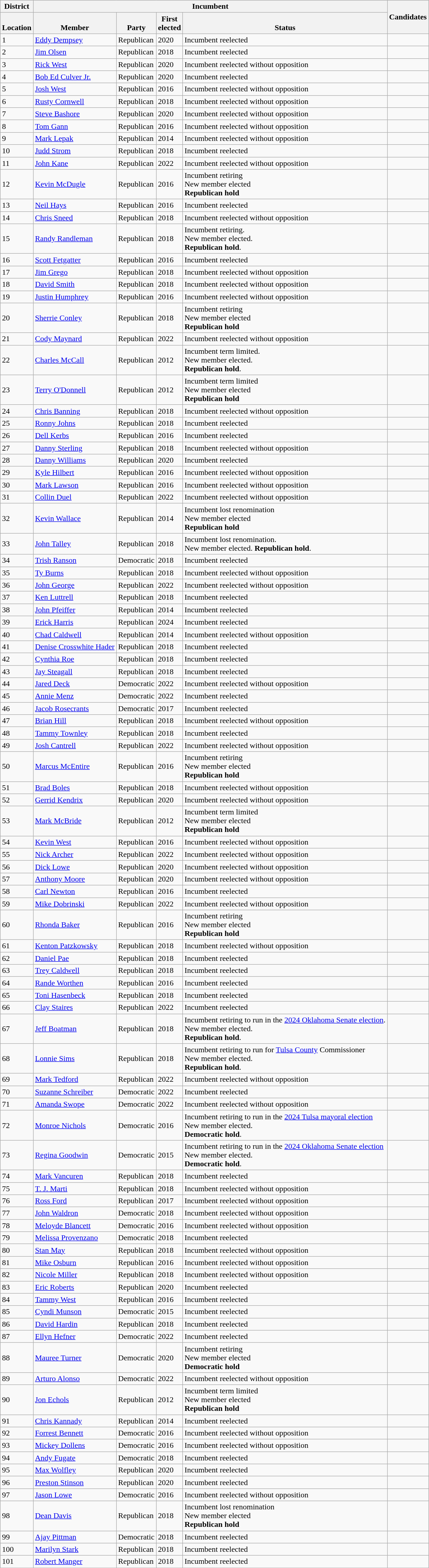<table class="wikitable sortable">
<tr>
<th colspan=1>District</th>
<th colspan=4>Incumbent</th>
<th rowspan=2 class="unsortable">Candidates</th>
</tr>
<tr valign=bottom>
<th>Location</th>
<th>Member</th>
<th>Party</th>
<th>First<br>elected</th>
<th>Status</th>
</tr>
<tr>
<td>1</td>
<td><a href='#'>Eddy Dempsey</a></td>
<td>Republican</td>
<td>2020</td>
<td>Incumbent reelected</td>
<td nowrap></td>
</tr>
<tr>
<td>2</td>
<td><a href='#'>Jim Olsen</a></td>
<td>Republican</td>
<td>2018</td>
<td>Incumbent reelected</td>
<td nowrap></td>
</tr>
<tr>
<td>3</td>
<td><a href='#'>Rick West</a></td>
<td>Republican</td>
<td>2020</td>
<td>Incumbent reelected without opposition</td>
<td nowrap></td>
</tr>
<tr>
<td>4</td>
<td><a href='#'>Bob Ed Culver Jr.</a></td>
<td>Republican</td>
<td>2020</td>
<td>Incumbent reelected</td>
<td nowrap></td>
</tr>
<tr>
<td>5</td>
<td><a href='#'>Josh West</a></td>
<td>Republican</td>
<td>2016</td>
<td>Incumbent reelected without opposition</td>
<td nowrap></td>
</tr>
<tr>
<td>6</td>
<td><a href='#'>Rusty Cornwell</a></td>
<td>Republican</td>
<td>2018</td>
<td>Incumbent reelected without opposition</td>
<td nowrap></td>
</tr>
<tr>
<td>7</td>
<td><a href='#'>Steve Bashore</a></td>
<td>Republican</td>
<td>2020</td>
<td>Incumbent reelected without opposition</td>
<td nowrap></td>
</tr>
<tr>
<td>8</td>
<td><a href='#'>Tom Gann</a></td>
<td>Republican</td>
<td>2016</td>
<td>Incumbent reelected without opposition</td>
<td nowrap></td>
</tr>
<tr>
<td>9</td>
<td><a href='#'>Mark Lepak</a></td>
<td>Republican</td>
<td>2014</td>
<td>Incumbent reelected without opposition</td>
<td nowrap></td>
</tr>
<tr>
<td>10</td>
<td><a href='#'>Judd Strom</a></td>
<td>Republican</td>
<td>2018</td>
<td>Incumbent reelected</td>
<td nowrap></td>
</tr>
<tr>
<td>11</td>
<td><a href='#'>John Kane</a></td>
<td>Republican</td>
<td>2022</td>
<td>Incumbent reelected without opposition</td>
<td nowrap></td>
</tr>
<tr>
<td>12</td>
<td><a href='#'>Kevin McDugle</a></td>
<td>Republican</td>
<td>2016</td>
<td>Incumbent retiring<br>New member elected<br><strong>Republican hold</strong></td>
<td nowrap></td>
</tr>
<tr>
<td>13</td>
<td><a href='#'>Neil Hays</a></td>
<td>Republican</td>
<td>2016</td>
<td>Incumbent reelected</td>
<td nowrap></td>
</tr>
<tr>
<td>14</td>
<td><a href='#'>Chris Sneed</a></td>
<td>Republican</td>
<td>2018</td>
<td>Incumbent reelected without opposition</td>
<td nowrap></td>
</tr>
<tr>
<td>15</td>
<td><a href='#'>Randy Randleman</a></td>
<td>Republican</td>
<td>2018</td>
<td>Incumbent retiring.<br>New member elected.<br><strong>Republican hold</strong>.</td>
<td nowrap></td>
</tr>
<tr>
<td>16</td>
<td><a href='#'>Scott Fetgatter</a></td>
<td>Republican</td>
<td>2016</td>
<td>Incumbent reelected</td>
<td nowrap></td>
</tr>
<tr>
<td>17</td>
<td><a href='#'>Jim Grego</a></td>
<td>Republican</td>
<td>2018</td>
<td>Incumbent reelected without opposition</td>
<td nowrap></td>
</tr>
<tr>
<td>18</td>
<td><a href='#'>David Smith</a></td>
<td>Republican</td>
<td>2018</td>
<td>Incumbent reelected without opposition</td>
<td nowrap></td>
</tr>
<tr>
<td>19</td>
<td><a href='#'>Justin Humphrey</a></td>
<td>Republican</td>
<td>2016</td>
<td>Incumbent reelected without opposition</td>
<td nowrap></td>
</tr>
<tr>
<td>20</td>
<td><a href='#'>Sherrie Conley</a></td>
<td>Republican</td>
<td>2018</td>
<td>Incumbent retiring<br>New member elected<br><strong>Republican hold</strong></td>
<td nowrap></td>
</tr>
<tr>
<td>21</td>
<td><a href='#'>Cody Maynard</a></td>
<td>Republican</td>
<td>2022</td>
<td>Incumbent reelected without opposition</td>
<td nowrap></td>
</tr>
<tr>
<td>22</td>
<td><a href='#'>Charles McCall</a></td>
<td>Republican</td>
<td>2012</td>
<td>Incumbent term limited.<br>New member elected.<br><strong>Republican hold</strong>.</td>
<td nowrap></td>
</tr>
<tr>
<td>23</td>
<td><a href='#'>Terry O'Donnell</a></td>
<td>Republican</td>
<td>2012</td>
<td>Incumbent term limited<br>New member elected<br><strong>Republican hold</strong></td>
<td nowrap></td>
</tr>
<tr>
<td>24</td>
<td><a href='#'>Chris Banning</a></td>
<td>Republican</td>
<td>2018</td>
<td>Incumbent reelected without opposition</td>
<td nowrap></td>
</tr>
<tr>
<td>25</td>
<td><a href='#'>Ronny Johns</a></td>
<td>Republican</td>
<td>2018</td>
<td>Incumbent reelected</td>
<td nowrap></td>
</tr>
<tr>
<td>26</td>
<td><a href='#'>Dell Kerbs</a></td>
<td>Republican</td>
<td>2016</td>
<td>Incumbent reelected</td>
<td nowrap></td>
</tr>
<tr>
<td>27</td>
<td><a href='#'>Danny Sterling</a></td>
<td>Republican</td>
<td>2018</td>
<td>Incumbent reelected without opposition</td>
<td nowrap></td>
</tr>
<tr>
<td>28</td>
<td><a href='#'>Danny Williams</a></td>
<td>Republican</td>
<td>2020</td>
<td>Incumbent reelected</td>
<td nowrap></td>
</tr>
<tr>
<td>29</td>
<td><a href='#'>Kyle Hilbert</a></td>
<td>Republican</td>
<td>2016</td>
<td>Incumbent reelected without opposition</td>
<td nowrap></td>
</tr>
<tr>
<td>30</td>
<td><a href='#'>Mark Lawson</a></td>
<td>Republican</td>
<td>2016</td>
<td>Incumbent reelected without opposition</td>
<td nowrap></td>
</tr>
<tr>
<td>31</td>
<td><a href='#'>Collin Duel</a></td>
<td>Republican</td>
<td>2022</td>
<td>Incumbent reelected without opposition</td>
<td nowrap></td>
</tr>
<tr>
<td>32</td>
<td><a href='#'>Kevin Wallace</a></td>
<td>Republican</td>
<td>2014</td>
<td>Incumbent lost renomination<br>New member elected<br><strong>Republican hold</strong></td>
<td nowrap></td>
</tr>
<tr>
<td>33</td>
<td><a href='#'>John Talley</a></td>
<td>Republican</td>
<td>2018</td>
<td>Incumbent lost renomination.<br>New member elected. <strong>Republican hold</strong>.</td>
<td nowrap></td>
</tr>
<tr>
<td>34</td>
<td><a href='#'>Trish Ranson</a></td>
<td>Democratic</td>
<td>2018</td>
<td>Incumbent reelected</td>
<td nowrap></td>
</tr>
<tr>
<td>35</td>
<td><a href='#'>Ty Burns</a></td>
<td>Republican</td>
<td>2018</td>
<td>Incumbent reelected without opposition</td>
<td nowrap></td>
</tr>
<tr>
<td>36</td>
<td><a href='#'>John George</a></td>
<td>Republican</td>
<td>2022</td>
<td>Incumbent reelected without opposition</td>
<td nowrap></td>
</tr>
<tr>
<td>37</td>
<td><a href='#'>Ken Luttrell</a></td>
<td>Republican</td>
<td>2018</td>
<td>Incumbent reelected</td>
<td nowrap></td>
</tr>
<tr>
<td>38</td>
<td><a href='#'>John Pfeiffer</a></td>
<td>Republican</td>
<td>2014</td>
<td>Incumbent reelected</td>
<td nowrap></td>
</tr>
<tr>
<td>39</td>
<td><a href='#'>Erick Harris</a></td>
<td>Republican</td>
<td>2024</td>
<td>Incumbent reelected</td>
<td nowrap></td>
</tr>
<tr>
<td>40</td>
<td><a href='#'>Chad Caldwell</a></td>
<td>Republican</td>
<td>2014</td>
<td>Incumbent reelected without opposition</td>
<td nowrap></td>
</tr>
<tr>
<td>41</td>
<td><a href='#'>Denise Crosswhite Hader</a></td>
<td>Republican</td>
<td>2018</td>
<td>Incumbent reelected</td>
<td nowrap></td>
</tr>
<tr>
<td>42</td>
<td><a href='#'>Cynthia Roe</a></td>
<td>Republican</td>
<td>2018</td>
<td>Incumbent reelected</td>
<td nowrap></td>
</tr>
<tr>
<td>43</td>
<td><a href='#'>Jay Steagall</a></td>
<td>Republican</td>
<td>2018</td>
<td>Incumbent reelected</td>
<td nowrap></td>
</tr>
<tr>
<td>44</td>
<td><a href='#'>Jared Deck</a></td>
<td>Democratic</td>
<td>2022</td>
<td>Incumbent reelected without opposition</td>
<td nowrap></td>
</tr>
<tr>
<td>45</td>
<td><a href='#'>Annie Menz</a></td>
<td>Democratic</td>
<td>2022</td>
<td>Incumbent reelected</td>
<td nowrap></td>
</tr>
<tr>
<td>46</td>
<td><a href='#'>Jacob Rosecrants</a></td>
<td>Democratic</td>
<td>2017</td>
<td>Incumbent reelected</td>
<td nowrap></td>
</tr>
<tr>
<td>47</td>
<td><a href='#'>Brian Hill</a></td>
<td>Republican</td>
<td>2018</td>
<td>Incumbent reelected without opposition</td>
<td nowrap></td>
</tr>
<tr>
<td>48</td>
<td><a href='#'>Tammy Townley</a></td>
<td>Republican</td>
<td>2018</td>
<td>Incumbent reelected</td>
<td nowrap></td>
</tr>
<tr>
<td>49</td>
<td><a href='#'>Josh Cantrell</a></td>
<td>Republican</td>
<td>2022</td>
<td>Incumbent reelected without opposition</td>
<td nowrap></td>
</tr>
<tr>
<td>50</td>
<td><a href='#'>Marcus McEntire</a></td>
<td>Republican</td>
<td>2016</td>
<td>Incumbent retiring<br>New member elected<br><strong>Republican hold</strong></td>
<td nowrap></td>
</tr>
<tr>
<td>51</td>
<td><a href='#'>Brad Boles</a></td>
<td>Republican</td>
<td>2018</td>
<td>Incumbent reelected without opposition</td>
<td nowrap></td>
</tr>
<tr>
<td>52</td>
<td><a href='#'>Gerrid Kendrix</a></td>
<td>Republican</td>
<td>2020</td>
<td>Incumbent reelected without opposition</td>
<td nowrap></td>
</tr>
<tr>
<td>53</td>
<td><a href='#'>Mark McBride</a></td>
<td>Republican</td>
<td>2012</td>
<td>Incumbent term limited<br>New member elected<br><strong>Republican hold</strong></td>
<td nowrap></td>
</tr>
<tr>
<td>54</td>
<td><a href='#'>Kevin West</a></td>
<td>Republican</td>
<td>2016</td>
<td>Incumbent reelected without opposition</td>
<td nowrap></td>
</tr>
<tr>
<td>55</td>
<td><a href='#'>Nick Archer</a></td>
<td>Republican</td>
<td>2022</td>
<td>Incumbent reelected without opposition</td>
<td nowrap></td>
</tr>
<tr>
<td>56</td>
<td><a href='#'>Dick Lowe</a></td>
<td>Republican</td>
<td>2020</td>
<td>Incumbent reelected without opposition</td>
<td nowrap></td>
</tr>
<tr>
<td>57</td>
<td><a href='#'>Anthony Moore</a></td>
<td>Republican</td>
<td>2020</td>
<td>Incumbent reelected without opposition</td>
<td nowrap></td>
</tr>
<tr>
<td>58</td>
<td><a href='#'>Carl Newton</a></td>
<td>Republican</td>
<td>2016</td>
<td>Incumbent reelected</td>
<td nowrap></td>
</tr>
<tr>
<td>59</td>
<td><a href='#'>Mike Dobrinski</a></td>
<td>Republican</td>
<td>2022</td>
<td>Incumbent reelected without opposition</td>
<td nowrap></td>
</tr>
<tr>
<td>60</td>
<td><a href='#'>Rhonda Baker</a></td>
<td>Republican</td>
<td>2016</td>
<td>Incumbent retiring<br>New member elected<br><strong>Republican hold</strong></td>
<td nowrap></td>
</tr>
<tr>
<td>61</td>
<td><a href='#'>Kenton Patzkowsky</a></td>
<td>Republican</td>
<td>2018</td>
<td>Incumbent reelected without opposition</td>
<td nowrap></td>
</tr>
<tr>
<td>62</td>
<td><a href='#'>Daniel Pae</a></td>
<td>Republican</td>
<td>2018</td>
<td>Incumbent reelected</td>
<td nowrap></td>
</tr>
<tr>
<td>63</td>
<td><a href='#'>Trey Caldwell</a></td>
<td>Republican</td>
<td>2018</td>
<td>Incumbent reelected</td>
<td nowrap></td>
</tr>
<tr>
<td>64</td>
<td><a href='#'>Rande Worthen</a></td>
<td>Republican</td>
<td>2016</td>
<td>Incumbent reelected</td>
<td nowrap></td>
</tr>
<tr>
<td>65</td>
<td><a href='#'>Toni Hasenbeck</a></td>
<td>Republican</td>
<td>2018</td>
<td>Incumbent reelected</td>
<td nowrap></td>
</tr>
<tr>
<td>66</td>
<td><a href='#'>Clay Staires</a></td>
<td>Republican</td>
<td>2022</td>
<td>Incumbent reelected</td>
<td nowrap></td>
</tr>
<tr>
<td>67</td>
<td><a href='#'>Jeff Boatman</a></td>
<td>Republican</td>
<td>2018</td>
<td>Incumbent retiring to run in the <a href='#'>2024 Oklahoma Senate election</a>.<br>New member elected.<br><strong>Republican hold</strong>.</td>
<td nowrap></td>
</tr>
<tr>
<td>68</td>
<td><a href='#'>Lonnie Sims</a></td>
<td>Republican</td>
<td>2018</td>
<td>Incumbent retiring to run for <a href='#'>Tulsa County</a> Commissioner<br>New member elected.<br><strong>Republican hold</strong>.</td>
<td nowrap></td>
</tr>
<tr>
<td>69</td>
<td><a href='#'>Mark Tedford</a></td>
<td>Republican</td>
<td>2022</td>
<td>Incumbent reelected without opposition</td>
<td nowrap></td>
</tr>
<tr>
<td>70</td>
<td><a href='#'>Suzanne Schreiber</a></td>
<td>Democratic</td>
<td>2022</td>
<td>Incumbent reelected</td>
<td nowrap></td>
</tr>
<tr>
<td>71</td>
<td><a href='#'>Amanda Swope</a></td>
<td>Democratic</td>
<td>2022</td>
<td>Incumbent reelected without opposition</td>
<td nowrap></td>
</tr>
<tr>
<td>72</td>
<td><a href='#'>Monroe Nichols</a></td>
<td>Democratic</td>
<td>2016</td>
<td>Incumbent retiring to run in the <a href='#'>2024 Tulsa mayoral election</a><br> New member elected.<br> <strong>Democratic hold</strong>.</td>
<td nowrap></td>
</tr>
<tr>
<td>73</td>
<td><a href='#'>Regina Goodwin</a></td>
<td>Democratic</td>
<td>2015</td>
<td>Incumbent retiring to run in the <a href='#'>2024 Oklahoma Senate election</a><br> New member elected. <br><strong>Democratic hold</strong>.</td>
<td nowrap></td>
</tr>
<tr>
<td>74</td>
<td><a href='#'>Mark Vancuren</a></td>
<td>Republican</td>
<td>2018</td>
<td>Incumbent reelected</td>
<td nowrap></td>
</tr>
<tr>
<td>75</td>
<td><a href='#'>T. J. Marti</a></td>
<td>Republican</td>
<td>2018</td>
<td>Incumbent reelected without opposition</td>
<td nowrap></td>
</tr>
<tr>
<td>76</td>
<td><a href='#'>Ross Ford</a></td>
<td>Republican</td>
<td>2017</td>
<td>Incumbent reelected without opposition</td>
<td nowrap></td>
</tr>
<tr>
<td>77</td>
<td><a href='#'>John Waldron</a></td>
<td>Democratic</td>
<td>2018</td>
<td>Incumbent reelected without opposition</td>
<td nowrap></td>
</tr>
<tr>
<td>78</td>
<td><a href='#'>Meloyde Blancett</a></td>
<td>Democratic</td>
<td>2016</td>
<td>Incumbent reelected without opposition</td>
<td nowrap></td>
</tr>
<tr>
<td>79</td>
<td><a href='#'>Melissa Provenzano</a></td>
<td>Democratic</td>
<td>2018</td>
<td>Incumbent reelected</td>
<td nowrap></td>
</tr>
<tr>
<td>80</td>
<td><a href='#'>Stan May</a></td>
<td>Republican</td>
<td>2018</td>
<td>Incumbent reelected without opposition</td>
<td nowrap></td>
</tr>
<tr>
<td>81</td>
<td><a href='#'>Mike Osburn</a></td>
<td>Republican</td>
<td>2016</td>
<td>Incumbent reelected without opposition</td>
<td nowrap></td>
</tr>
<tr>
<td>82</td>
<td><a href='#'>Nicole Miller</a></td>
<td>Republican</td>
<td>2018</td>
<td>Incumbent reelected without opposition</td>
<td nowrap></td>
</tr>
<tr>
<td>83</td>
<td><a href='#'>Eric Roberts</a></td>
<td>Republican</td>
<td>2020</td>
<td>Incumbent reelected</td>
<td nowrap></td>
</tr>
<tr>
<td>84</td>
<td><a href='#'>Tammy West</a></td>
<td>Republican</td>
<td>2016</td>
<td>Incumbent reelected</td>
<td nowrap></td>
</tr>
<tr>
<td>85</td>
<td><a href='#'>Cyndi Munson</a></td>
<td>Democratic</td>
<td>2015</td>
<td>Incumbent reelected</td>
<td nowrap></td>
</tr>
<tr>
<td>86</td>
<td><a href='#'>David Hardin</a></td>
<td>Republican</td>
<td>2018</td>
<td>Incumbent reelected</td>
<td nowrap></td>
</tr>
<tr>
<td>87</td>
<td><a href='#'>Ellyn Hefner</a></td>
<td>Democratic</td>
<td>2022</td>
<td>Incumbent reelected</td>
<td nowrap></td>
</tr>
<tr>
<td>88</td>
<td><a href='#'>Mauree Turner</a></td>
<td>Democratic</td>
<td>2020</td>
<td>Incumbent retiring<br>New member elected<br><strong>Democratic hold</strong></td>
<td nowrap></td>
</tr>
<tr>
<td>89</td>
<td><a href='#'>Arturo Alonso</a></td>
<td>Democratic</td>
<td>2022</td>
<td>Incumbent reelected without opposition</td>
<td nowrap></td>
</tr>
<tr>
<td>90</td>
<td><a href='#'>Jon Echols</a></td>
<td>Republican</td>
<td>2012</td>
<td>Incumbent term limited<br>New member elected<br><strong>Republican hold</strong></td>
<td nowrap></td>
</tr>
<tr>
<td>91</td>
<td><a href='#'>Chris Kannady</a></td>
<td>Republican</td>
<td>2014</td>
<td>Incumbent reelected</td>
<td nowrap></td>
</tr>
<tr>
<td>92</td>
<td><a href='#'>Forrest Bennett</a></td>
<td>Democratic</td>
<td>2016</td>
<td>Incumbent reelected without opposition</td>
<td nowrap></td>
</tr>
<tr>
<td>93</td>
<td><a href='#'>Mickey Dollens</a></td>
<td>Democratic</td>
<td>2016</td>
<td>Incumbent reelected without opposition</td>
<td nowrap></td>
</tr>
<tr>
<td>94</td>
<td><a href='#'>Andy Fugate</a></td>
<td>Democratic</td>
<td>2018</td>
<td>Incumbent reelected</td>
<td nowrap></td>
</tr>
<tr>
<td>95</td>
<td><a href='#'>Max Wolfley</a></td>
<td>Republican</td>
<td>2020</td>
<td>Incumbent reelected</td>
<td nowrap></td>
</tr>
<tr>
<td>96</td>
<td><a href='#'>Preston Stinson</a></td>
<td>Republican</td>
<td>2020</td>
<td>Incumbent reelected</td>
<td nowrap></td>
</tr>
<tr>
<td>97</td>
<td><a href='#'>Jason Lowe</a></td>
<td>Democratic</td>
<td>2016</td>
<td>Incumbent reelected without opposition</td>
<td nowrap></td>
</tr>
<tr>
<td>98</td>
<td><a href='#'>Dean Davis</a></td>
<td>Republican</td>
<td>2018</td>
<td>Incumbent lost renomination<br>New member elected<br><strong>Republican hold</strong></td>
<td nowrap></td>
</tr>
<tr>
<td>99</td>
<td><a href='#'>Ajay Pittman</a></td>
<td>Democratic</td>
<td>2018</td>
<td>Incumbent reelected</td>
<td nowrap></td>
</tr>
<tr>
<td>100</td>
<td><a href='#'>Marilyn Stark</a></td>
<td>Republican</td>
<td>2018</td>
<td>Incumbent reelected</td>
<td nowrap></td>
</tr>
<tr>
<td>101</td>
<td><a href='#'>Robert Manger</a></td>
<td>Republican</td>
<td>2018</td>
<td>Incumbent reelected</td>
<td nowrap></td>
</tr>
</table>
